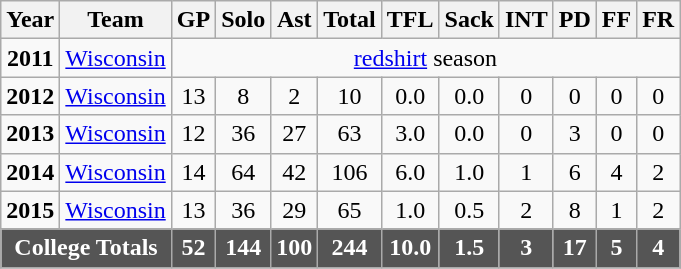<table class="wikitable" style="text-align:center;">
<tr>
<th>Year</th>
<th>Team</th>
<th>GP</th>
<th>Solo</th>
<th>Ast</th>
<th>Total</th>
<th>TFL</th>
<th>Sack</th>
<th>INT</th>
<th>PD</th>
<th>FF</th>
<th>FR</th>
</tr>
<tr>
<td><strong>2011</strong></td>
<td><a href='#'>Wisconsin</a></td>
<td colspan=10><a href='#'>redshirt</a> season</td>
</tr>
<tr>
<td><strong>2012</strong></td>
<td><a href='#'>Wisconsin</a></td>
<td>13</td>
<td>8</td>
<td>2</td>
<td>10</td>
<td>0.0</td>
<td>0.0</td>
<td>0</td>
<td>0</td>
<td>0</td>
<td>0</td>
</tr>
<tr>
<td><strong>2013</strong></td>
<td><a href='#'>Wisconsin</a></td>
<td>12</td>
<td>36</td>
<td>27</td>
<td>63</td>
<td>3.0</td>
<td>0.0</td>
<td>0</td>
<td>3</td>
<td>0</td>
<td>0</td>
</tr>
<tr>
<td><strong>2014</strong></td>
<td><a href='#'>Wisconsin</a></td>
<td>14</td>
<td>64</td>
<td>42</td>
<td>106</td>
<td>6.0</td>
<td>1.0</td>
<td>1</td>
<td>6</td>
<td>4</td>
<td>2</td>
</tr>
<tr>
<td><strong>2015</strong></td>
<td><a href='#'>Wisconsin</a></td>
<td>13</td>
<td>36</td>
<td>29</td>
<td>65</td>
<td>1.0</td>
<td>0.5</td>
<td>2</td>
<td>8</td>
<td>1</td>
<td>2</td>
</tr>
<tr style="background:#555555;font-weight:bold;color:white;">
<td colspan=2>College Totals</td>
<td>52</td>
<td>144</td>
<td>100</td>
<td>244</td>
<td>10.0</td>
<td>1.5</td>
<td>3</td>
<td>17</td>
<td>5</td>
<td>4</td>
</tr>
<tr style="background:#555555;font-weight:bold;color:white;">
</tr>
</table>
